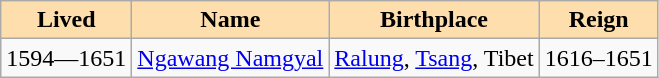<table class="wikitable">
<tr>
<th style="background:#ffdead;" align=center>Lived</th>
<th style="background:#ffdead;" align=center>Name</th>
<th style="background:#ffdead;" align=center>Birthplace</th>
<th style="background:#ffdead;" align=center>Reign</th>
</tr>
<tr>
<td>1594—1651</td>
<td><a href='#'>Ngawang Namgyal</a></td>
<td><a href='#'>Ralung</a>, <a href='#'>Tsang</a>, Tibet</td>
<td>1616–1651</td>
</tr>
</table>
